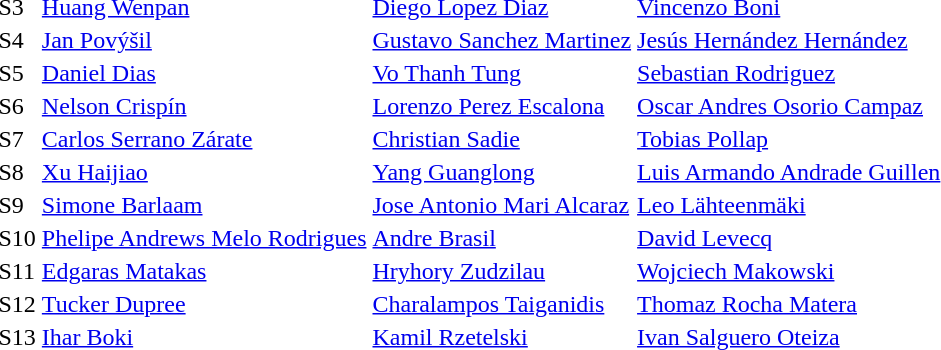<table>
<tr>
<td>S3</td>
<td><a href='#'>Huang Wenpan</a><br></td>
<td><a href='#'>Diego Lopez Diaz</a><br></td>
<td><a href='#'>Vincenzo Boni</a><br></td>
</tr>
<tr>
<td>S4</td>
<td><a href='#'>Jan Povýšil</a><br></td>
<td><a href='#'>Gustavo Sanchez Martinez</a><br></td>
<td><a href='#'>Jesús Hernández Hernández</a><br></td>
</tr>
<tr>
<td>S5</td>
<td><a href='#'>Daniel Dias</a><br></td>
<td><a href='#'>Vo Thanh Tung</a><br></td>
<td><a href='#'>Sebastian Rodriguez</a><br></td>
</tr>
<tr>
<td>S6</td>
<td><a href='#'>Nelson Crispín</a><br></td>
<td><a href='#'>Lorenzo Perez Escalona</a><br></td>
<td><a href='#'>Oscar Andres Osorio Campaz</a><br></td>
</tr>
<tr>
<td>S7</td>
<td><a href='#'>Carlos Serrano Zárate</a><br></td>
<td><a href='#'>Christian Sadie</a><br></td>
<td><a href='#'>Tobias Pollap</a><br></td>
</tr>
<tr>
<td>S8</td>
<td><a href='#'>Xu Haijiao</a><br></td>
<td><a href='#'>Yang Guanglong</a><br></td>
<td><a href='#'>Luis Armando Andrade Guillen</a><br></td>
</tr>
<tr>
<td>S9</td>
<td><a href='#'>Simone Barlaam</a><br></td>
<td><a href='#'>Jose Antonio Mari Alcaraz</a><br></td>
<td><a href='#'>Leo Lähteenmäki</a><br></td>
</tr>
<tr>
<td>S10</td>
<td><a href='#'>Phelipe Andrews Melo Rodrigues</a><br></td>
<td><a href='#'>Andre Brasil</a><br></td>
<td><a href='#'>David Levecq</a><br></td>
</tr>
<tr>
<td>S11</td>
<td><a href='#'>Edgaras Matakas</a><br></td>
<td><a href='#'>Hryhory Zudzilau</a><br></td>
<td><a href='#'>Wojciech Makowski</a><br></td>
</tr>
<tr>
<td>S12</td>
<td><a href='#'>Tucker Dupree</a><br></td>
<td><a href='#'>Charalampos Taiganidis</a><br></td>
<td><a href='#'>Thomaz Rocha Matera</a><br></td>
</tr>
<tr>
<td>S13</td>
<td><a href='#'>Ihar Boki</a><br></td>
<td><a href='#'>Kamil Rzetelski</a><br></td>
<td><a href='#'>Ivan Salguero Oteiza</a><br></td>
</tr>
</table>
